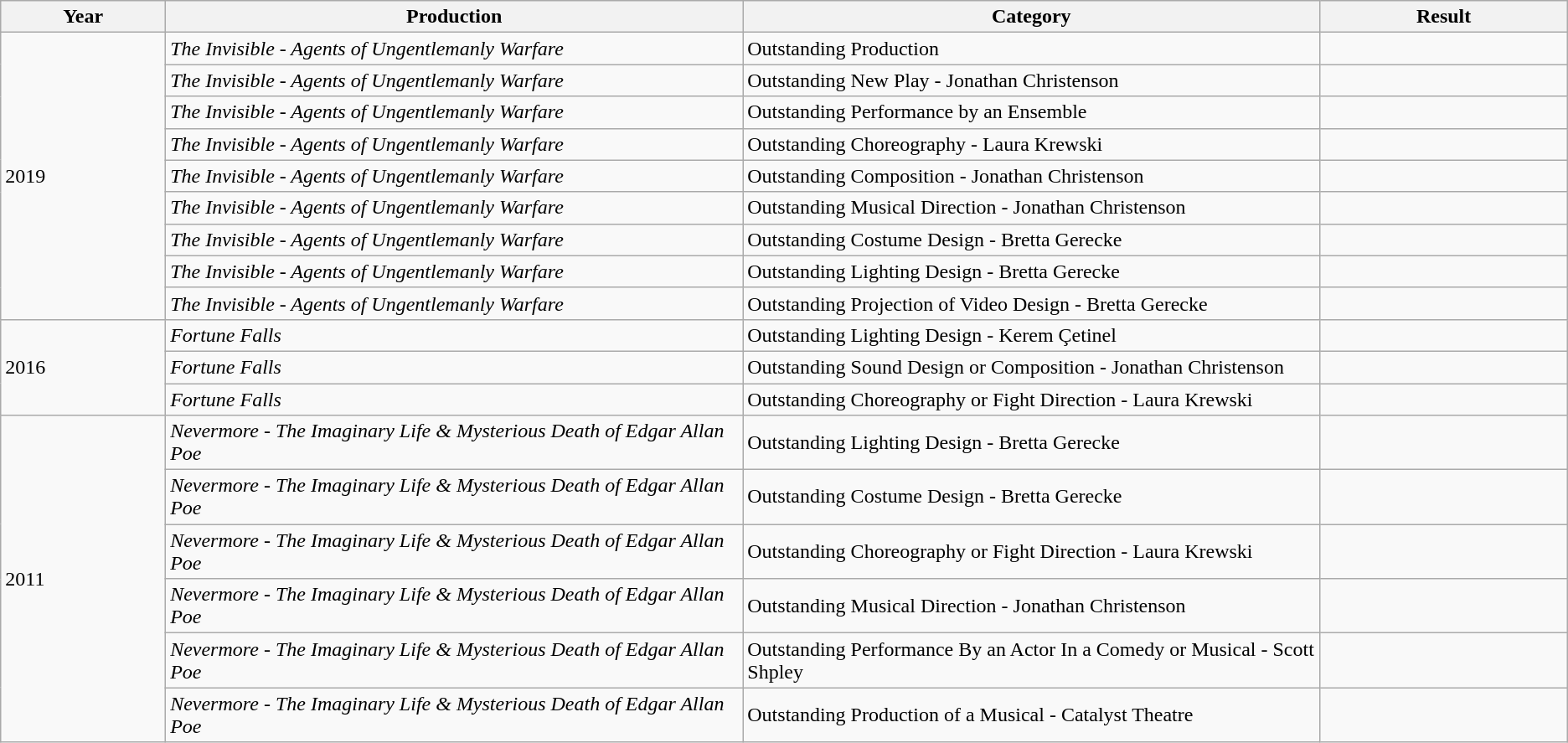<table class="wikitable">
<tr>
<th style="width:10%;">Year</th>
<th style="width:35%;">Production</th>
<th style="width:35%;">Category</th>
<th style="width:15%;">Result</th>
</tr>
<tr>
<td rowspan="9">2019</td>
<td><em>The Invisible - Agents of Ungentlemanly Warfare</em></td>
<td>Outstanding Production</td>
<td></td>
</tr>
<tr>
<td><em>The Invisible - Agents of Ungentlemanly Warfare</em></td>
<td>Outstanding New Play - Jonathan Christenson</td>
<td></td>
</tr>
<tr>
<td><em>The Invisible - Agents of Ungentlemanly Warfare</em></td>
<td>Outstanding Performance by an Ensemble</td>
<td></td>
</tr>
<tr>
<td><em>The Invisible - Agents of Ungentlemanly Warfare</em></td>
<td>Outstanding Choreography - Laura Krewski</td>
<td></td>
</tr>
<tr>
<td><em>The Invisible - Agents of Ungentlemanly Warfare</em></td>
<td>Outstanding Composition - Jonathan Christenson</td>
<td></td>
</tr>
<tr>
<td><em>The Invisible - Agents of Ungentlemanly Warfare</em></td>
<td>Outstanding Musical Direction - Jonathan Christenson</td>
<td></td>
</tr>
<tr>
<td><em>The Invisible - Agents of Ungentlemanly Warfare</em></td>
<td>Outstanding Costume Design - Bretta Gerecke</td>
<td></td>
</tr>
<tr>
<td><em>The Invisible - Agents of Ungentlemanly Warfare</em></td>
<td>Outstanding Lighting Design - Bretta Gerecke</td>
<td></td>
</tr>
<tr>
<td><em>The Invisible - Agents of Ungentlemanly Warfare</em></td>
<td>Outstanding Projection of Video Design - Bretta Gerecke</td>
<td></td>
</tr>
<tr>
<td rowspan="3">2016</td>
<td><em>Fortune Falls</em></td>
<td>Outstanding Lighting Design - Kerem Çetinel</td>
<td></td>
</tr>
<tr>
<td><em>Fortune Falls</em></td>
<td>Outstanding Sound Design or Composition - Jonathan Christenson</td>
<td></td>
</tr>
<tr>
<td><em>Fortune Falls</em></td>
<td>Outstanding Choreography or Fight Direction - Laura Krewski</td>
<td></td>
</tr>
<tr>
<td rowspan="6">2011</td>
<td><em>Nevermore - The Imaginary Life & Mysterious Death of Edgar Allan Poe</em></td>
<td>Outstanding Lighting Design - Bretta Gerecke</td>
<td></td>
</tr>
<tr>
<td><em>Nevermore - The Imaginary Life & Mysterious Death of Edgar Allan Poe</em></td>
<td>Outstanding Costume Design - Bretta Gerecke</td>
<td></td>
</tr>
<tr>
<td><em>Nevermore - The Imaginary Life & Mysterious Death of Edgar Allan Poe</em></td>
<td>Outstanding Choreography or Fight Direction - Laura Krewski</td>
<td></td>
</tr>
<tr>
<td><em>Nevermore - The Imaginary Life & Mysterious Death of Edgar Allan Poe</em></td>
<td>Outstanding Musical Direction - Jonathan Christenson</td>
<td></td>
</tr>
<tr>
<td><em>Nevermore - The Imaginary Life & Mysterious Death of Edgar Allan Poe</em></td>
<td>Outstanding Performance By an Actor In a Comedy or Musical - Scott Shpley</td>
<td></td>
</tr>
<tr>
<td><em>Nevermore - The Imaginary Life & Mysterious Death of Edgar Allan Poe</em></td>
<td>Outstanding Production of a Musical - Catalyst Theatre</td>
<td></td>
</tr>
</table>
